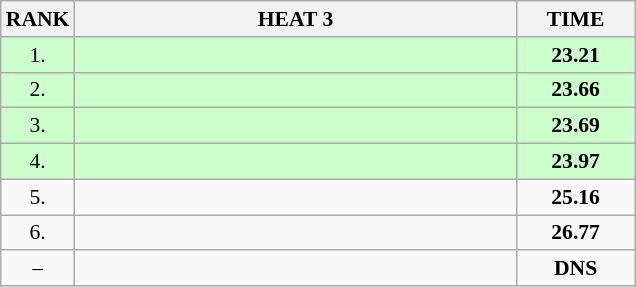<table class="wikitable" style="border-collapse: collapse; font-size: 90%;">
<tr>
<th>RANK</th>
<th style="width: 20em">HEAT 3</th>
<th style="width: 5em">TIME</th>
</tr>
<tr style="background:#ccffcc;">
<td align="center">1.</td>
<td></td>
<td align="center"><strong>23.21</strong></td>
</tr>
<tr style="background:#ccffcc;">
<td align="center">2.</td>
<td></td>
<td align="center"><strong>23.66</strong></td>
</tr>
<tr style="background:#ccffcc;">
<td align="center">3.</td>
<td></td>
<td align="center"><strong>23.69</strong></td>
</tr>
<tr style="background:#ccffcc;">
<td align="center">4.</td>
<td></td>
<td align="center"><strong>23.97</strong></td>
</tr>
<tr>
<td align="center">5.</td>
<td></td>
<td align="center"><strong>25.16</strong></td>
</tr>
<tr>
<td align="center">6.</td>
<td></td>
<td align="center"><strong>26.77</strong></td>
</tr>
<tr>
<td align="center">–</td>
<td></td>
<td align="center"><strong>DNS</strong></td>
</tr>
</table>
